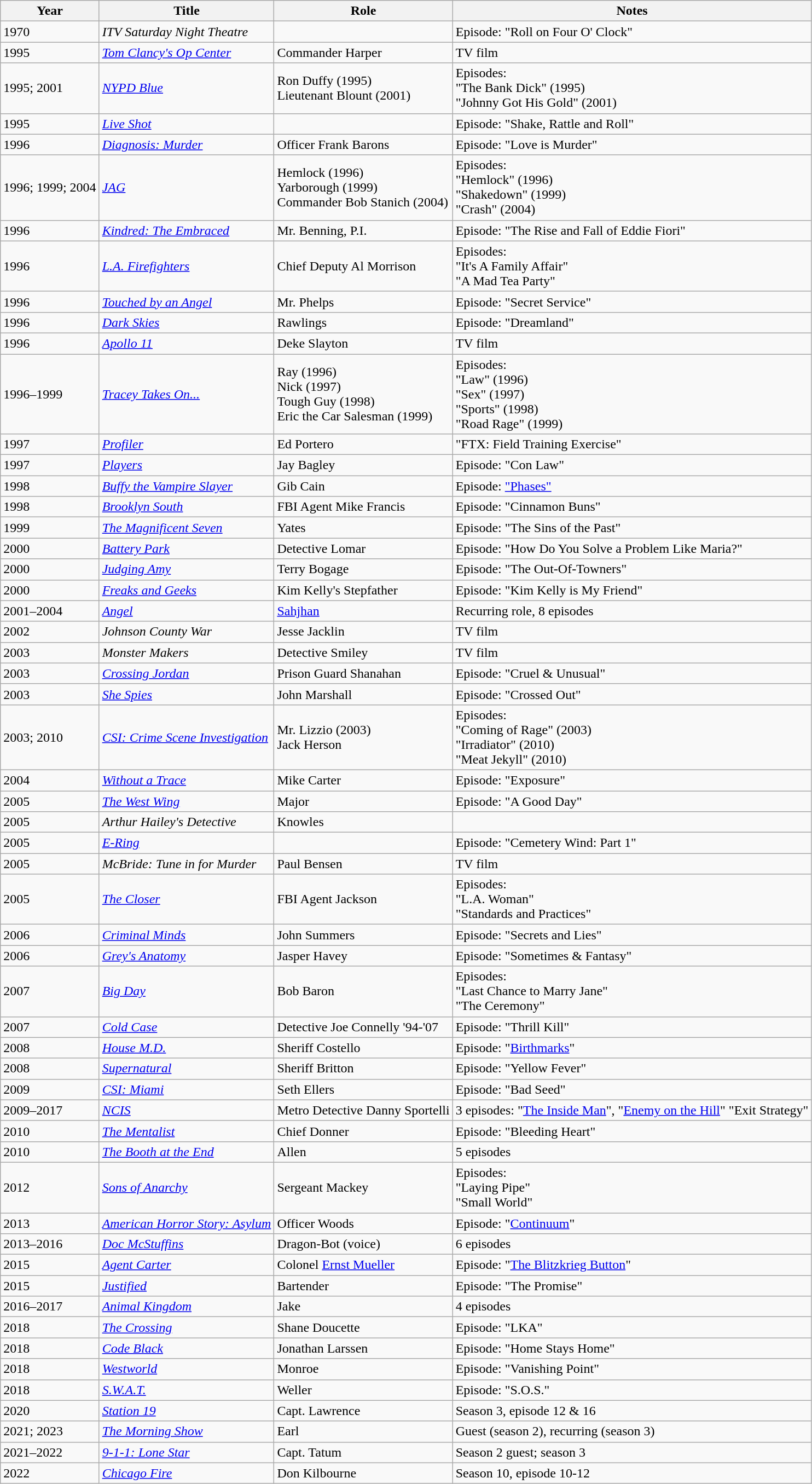<table class="wikitable sortable">
<tr>
<th>Year</th>
<th>Title</th>
<th>Role</th>
<th class="unsortable">Notes</th>
</tr>
<tr>
<td>1970</td>
<td><em>ITV Saturday Night Theatre</em></td>
<td></td>
<td>Episode: "Roll on Four O' Clock"</td>
</tr>
<tr>
<td>1995</td>
<td><a href='#'><em>Tom Clancy's Op Center</em></a></td>
<td>Commander Harper</td>
<td>TV film</td>
</tr>
<tr>
<td>1995; 2001</td>
<td><em><a href='#'>NYPD Blue</a></em></td>
<td>Ron Duffy (1995)<br>Lieutenant Blount (2001)</td>
<td>Episodes:<br>"The Bank Dick" (1995)<br>"Johnny Got His Gold" (2001)</td>
</tr>
<tr>
<td>1995</td>
<td><em><a href='#'>Live Shot</a></em></td>
<td></td>
<td>Episode: "Shake, Rattle and Roll"</td>
</tr>
<tr>
<td>1996</td>
<td><em><a href='#'>Diagnosis: Murder</a></em></td>
<td>Officer Frank Barons</td>
<td>Episode: "Love is Murder"</td>
</tr>
<tr>
<td>1996; 1999; 2004</td>
<td><a href='#'><em>JAG</em></a></td>
<td>Hemlock (1996)<br>Yarborough (1999)<br>Commander Bob Stanich (2004)</td>
<td>Episodes:<br>"Hemlock" (1996)<br>"Shakedown" (1999)<br>"Crash" (2004)</td>
</tr>
<tr>
<td>1996</td>
<td><em><a href='#'>Kindred: The Embraced</a></em></td>
<td>Mr. Benning, P.I.</td>
<td>Episode: "The Rise and Fall of Eddie Fiori"</td>
</tr>
<tr>
<td>1996</td>
<td><em><a href='#'>L.A. Firefighters</a></em></td>
<td>Chief Deputy Al Morrison</td>
<td>Episodes:<br>"It's A Family Affair"<br>"A Mad Tea Party"</td>
</tr>
<tr>
<td>1996</td>
<td><em><a href='#'>Touched by an Angel</a></em></td>
<td>Mr. Phelps</td>
<td>Episode: "Secret Service"</td>
</tr>
<tr>
<td>1996</td>
<td><em><a href='#'>Dark Skies</a></em></td>
<td>Rawlings</td>
<td>Episode: "Dreamland"</td>
</tr>
<tr>
<td>1996</td>
<td><a href='#'><em>Apollo 11</em></a></td>
<td>Deke Slayton</td>
<td>TV film</td>
</tr>
<tr>
<td>1996–1999</td>
<td><em><a href='#'>Tracey Takes On...</a></em></td>
<td>Ray (1996)<br>Nick (1997)<br>Tough Guy (1998)<br>Eric the Car Salesman (1999)</td>
<td>Episodes:<br>"Law" (1996)<br>"Sex" (1997)<br>"Sports" (1998)<br>"Road Rage" (1999)</td>
</tr>
<tr>
<td>1997</td>
<td><a href='#'><em>Profiler</em></a></td>
<td>Ed Portero</td>
<td>"FTX: Field Training Exercise"</td>
</tr>
<tr>
<td>1997</td>
<td><a href='#'><em>Players</em></a></td>
<td>Jay Bagley</td>
<td>Episode: "Con Law"</td>
</tr>
<tr>
<td>1998</td>
<td><em><a href='#'>Buffy the Vampire Slayer</a></em></td>
<td>Gib Cain</td>
<td>Episode: <a href='#'>"Phases"</a></td>
</tr>
<tr>
<td>1998</td>
<td><em><a href='#'>Brooklyn South</a></em></td>
<td>FBI Agent Mike Francis</td>
<td>Episode: "Cinnamon Buns"</td>
</tr>
<tr>
<td>1999</td>
<td><a href='#'><em>The Magnificent Seven</em></a></td>
<td>Yates</td>
<td>Episode: "The Sins of the Past"</td>
</tr>
<tr>
<td>2000</td>
<td><a href='#'><em>Battery Park</em></a></td>
<td>Detective Lomar</td>
<td>Episode: "How Do You Solve a Problem Like Maria?"</td>
</tr>
<tr>
<td>2000</td>
<td><em><a href='#'>Judging Amy</a></em></td>
<td>Terry Bogage</td>
<td>Episode: "The Out-Of-Towners"</td>
</tr>
<tr>
<td>2000</td>
<td><em><a href='#'>Freaks and Geeks</a></em></td>
<td>Kim Kelly's Stepfather</td>
<td>Episode: "Kim Kelly is My Friend"</td>
</tr>
<tr>
<td>2001–2004</td>
<td><a href='#'><em>Angel</em></a></td>
<td><a href='#'>Sahjhan</a></td>
<td>Recurring role, 8 episodes</td>
</tr>
<tr>
<td>2002</td>
<td><em>Johnson County War</em></td>
<td>Jesse Jacklin</td>
<td>TV film</td>
</tr>
<tr>
<td>2003</td>
<td><em>Monster Makers</em></td>
<td>Detective Smiley</td>
<td>TV film</td>
</tr>
<tr>
<td>2003</td>
<td><em><a href='#'>Crossing Jordan</a></em></td>
<td>Prison Guard Shanahan</td>
<td>Episode: "Cruel & Unusual"</td>
</tr>
<tr>
<td>2003</td>
<td><em><a href='#'>She Spies</a></em></td>
<td>John Marshall</td>
<td>Episode: "Crossed Out"</td>
</tr>
<tr>
<td>2003; 2010</td>
<td><em><a href='#'>CSI: Crime Scene Investigation</a></em></td>
<td>Mr. Lizzio (2003)<br>Jack Herson</td>
<td>Episodes:<br>"Coming of Rage" (2003)<br>"Irradiator" (2010)<br>"Meat Jekyll" (2010)</td>
</tr>
<tr>
<td>2004</td>
<td><em><a href='#'>Without a Trace</a></em></td>
<td>Mike Carter</td>
<td>Episode: "Exposure"</td>
</tr>
<tr>
<td>2005</td>
<td><em><a href='#'>The West Wing</a></em></td>
<td>Major</td>
<td>Episode: "A Good Day"</td>
</tr>
<tr>
<td>2005</td>
<td><em>Arthur Hailey's Detective</em></td>
<td>Knowles</td>
<td></td>
</tr>
<tr>
<td>2005</td>
<td><em><a href='#'>E-Ring</a></em></td>
<td></td>
<td>Episode: "Cemetery Wind: Part 1"</td>
</tr>
<tr>
<td>2005</td>
<td><em>McBride: Tune in for Murder</em></td>
<td>Paul Bensen</td>
<td>TV film</td>
</tr>
<tr>
<td>2005</td>
<td><em><a href='#'>The Closer</a></em></td>
<td>FBI Agent Jackson</td>
<td>Episodes:<br>"L.A. Woman"<br>"Standards and Practices"</td>
</tr>
<tr>
<td>2006</td>
<td><em><a href='#'>Criminal Minds</a></em></td>
<td>John Summers</td>
<td>Episode: "Secrets and Lies"</td>
</tr>
<tr>
<td>2006</td>
<td><em><a href='#'>Grey's Anatomy</a></em></td>
<td>Jasper Havey</td>
<td>Episode: "Sometimes & Fantasy"</td>
</tr>
<tr>
<td>2007</td>
<td><em><a href='#'>Big Day</a></em></td>
<td>Bob Baron</td>
<td>Episodes:<br>"Last Chance to Marry Jane"<br>"The Ceremony"</td>
</tr>
<tr>
<td>2007</td>
<td><em><a href='#'>Cold Case</a></em></td>
<td>Detective Joe Connelly '94-'07</td>
<td>Episode: "Thrill Kill"</td>
</tr>
<tr>
<td>2008</td>
<td><a href='#'><em>House M.D.</em></a></td>
<td>Sheriff Costello</td>
<td>Episode: "<a href='#'>Birthmarks</a>"</td>
</tr>
<tr>
<td>2008</td>
<td><a href='#'><em>Supernatural</em></a></td>
<td>Sheriff Britton</td>
<td>Episode: "Yellow Fever"</td>
</tr>
<tr>
<td>2009</td>
<td><em><a href='#'>CSI: Miami</a></em></td>
<td>Seth Ellers</td>
<td>Episode: "Bad Seed"</td>
</tr>
<tr>
<td>2009–2017</td>
<td><a href='#'><em>NCIS</em></a></td>
<td>Metro Detective Danny Sportelli</td>
<td>3 episodes: "<a href='#'>The Inside Man</a>", "<a href='#'>Enemy on the Hill</a>" "Exit Strategy"</td>
</tr>
<tr>
<td>2010</td>
<td><em><a href='#'>The Mentalist</a></em></td>
<td>Chief Donner</td>
<td>Episode: "Bleeding Heart"</td>
</tr>
<tr>
<td>2010</td>
<td><em><a href='#'>The Booth at the End</a></em></td>
<td>Allen</td>
<td>5 episodes</td>
</tr>
<tr>
<td>2012</td>
<td><em><a href='#'>Sons of Anarchy</a></em></td>
<td>Sergeant Mackey</td>
<td>Episodes:<br>"Laying Pipe"<br>"Small World"</td>
</tr>
<tr>
<td>2013</td>
<td><em><a href='#'>American Horror Story: Asylum</a></em></td>
<td>Officer Woods</td>
<td>Episode: "<a href='#'>Continuum</a>"</td>
</tr>
<tr>
<td>2013–2016</td>
<td><em><a href='#'>Doc McStuffins</a></em></td>
<td>Dragon-Bot (voice)</td>
<td>6 episodes</td>
</tr>
<tr>
<td>2015</td>
<td><em><a href='#'>Agent Carter</a></em></td>
<td>Colonel <a href='#'>Ernst Mueller</a></td>
<td>Episode: "<a href='#'>The Blitzkrieg Button</a>"</td>
</tr>
<tr>
<td>2015</td>
<td><em><a href='#'>Justified</a></em></td>
<td>Bartender</td>
<td>Episode: "The Promise"</td>
</tr>
<tr>
<td>2016–2017</td>
<td><em><a href='#'>Animal Kingdom</a></em></td>
<td>Jake</td>
<td>4 episodes</td>
</tr>
<tr>
<td>2018</td>
<td><a href='#'><em>The Crossing</em></a></td>
<td>Shane Doucette</td>
<td>Episode: "LKA"</td>
</tr>
<tr>
<td>2018</td>
<td><a href='#'><em>Code Black</em></a></td>
<td>Jonathan Larssen</td>
<td>Episode: "Home Stays Home"</td>
</tr>
<tr>
<td>2018</td>
<td><a href='#'><em>Westworld</em></a></td>
<td>Monroe</td>
<td>Episode: "Vanishing Point"</td>
</tr>
<tr>
<td>2018</td>
<td><a href='#'><em>S.W.A.T.</em></a></td>
<td>Weller</td>
<td>Episode: "S.O.S."</td>
</tr>
<tr>
<td>2020</td>
<td><em><a href='#'>Station 19</a></em></td>
<td>Capt. Lawrence</td>
<td>Season 3, episode 12 & 16</td>
</tr>
<tr>
<td>2021; 2023</td>
<td><a href='#'><em>The Morning Show</em></a></td>
<td>Earl</td>
<td>Guest (season 2), recurring (season 3)</td>
</tr>
<tr>
<td>2021–2022</td>
<td><em><a href='#'>9-1-1: Lone Star</a></em></td>
<td>Capt. Tatum</td>
<td>Season 2 guest; season 3</td>
</tr>
<tr>
<td>2022</td>
<td><a href='#'><em>Chicago Fire</em></a></td>
<td>Don Kilbourne</td>
<td>Season 10, episode 10-12</td>
</tr>
</table>
